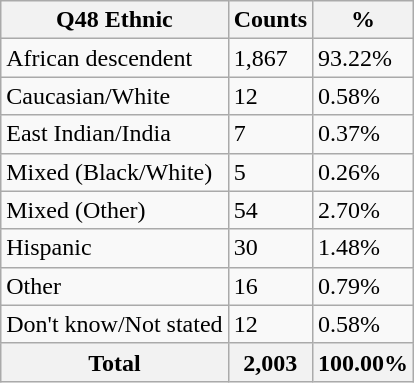<table class="wikitable sortable">
<tr>
<th>Q48 Ethnic</th>
<th>Counts</th>
<th>%</th>
</tr>
<tr>
<td>African descendent</td>
<td>1,867</td>
<td>93.22%</td>
</tr>
<tr>
<td>Caucasian/White</td>
<td>12</td>
<td>0.58%</td>
</tr>
<tr>
<td>East Indian/India</td>
<td>7</td>
<td>0.37%</td>
</tr>
<tr>
<td>Mixed (Black/White)</td>
<td>5</td>
<td>0.26%</td>
</tr>
<tr>
<td>Mixed (Other)</td>
<td>54</td>
<td>2.70%</td>
</tr>
<tr>
<td>Hispanic</td>
<td>30</td>
<td>1.48%</td>
</tr>
<tr>
<td>Other</td>
<td>16</td>
<td>0.79%</td>
</tr>
<tr>
<td>Don't know/Not stated</td>
<td>12</td>
<td>0.58%</td>
</tr>
<tr>
<th>Total</th>
<th>2,003</th>
<th>100.00%</th>
</tr>
</table>
